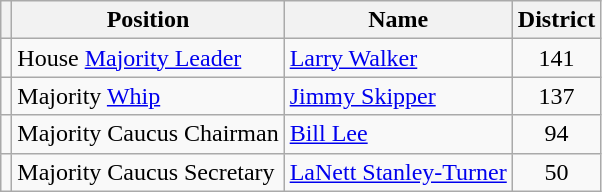<table class="wikitable">
<tr>
<th></th>
<th>Position</th>
<th>Name</th>
<th>District</th>
</tr>
<tr>
<td></td>
<td>House <a href='#'>Majority Leader</a></td>
<td><a href='#'>Larry Walker</a></td>
<td align=center>141</td>
</tr>
<tr>
<td></td>
<td>Majority <a href='#'>Whip</a></td>
<td><a href='#'>Jimmy Skipper</a></td>
<td align=center>137</td>
</tr>
<tr>
<td></td>
<td>Majority Caucus Chairman</td>
<td><a href='#'>Bill Lee</a></td>
<td align=center>94</td>
</tr>
<tr>
<td></td>
<td>Majority Caucus Secretary</td>
<td><a href='#'>LaNett Stanley-Turner</a></td>
<td align=center>50</td>
</tr>
</table>
